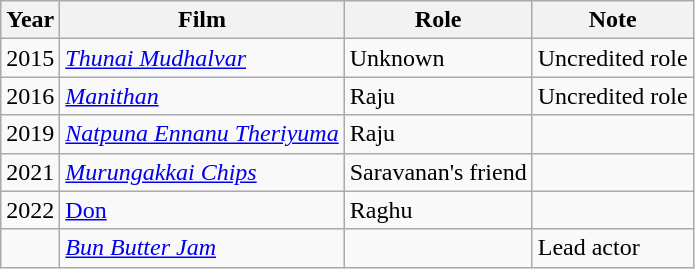<table class="wikitable sortable">
<tr>
<th>Year</th>
<th>Film</th>
<th>Role</th>
<th>Note</th>
</tr>
<tr>
<td>2015</td>
<td><em><a href='#'>Thunai Mudhalvar</a></em></td>
<td>Unknown</td>
<td>Uncredited role</td>
</tr>
<tr>
<td>2016</td>
<td><em><a href='#'>Manithan</a></em></td>
<td>Raju</td>
<td>Uncredited role</td>
</tr>
<tr>
<td>2019</td>
<td><em><a href='#'>Natpuna Ennanu Theriyuma</a></em></td>
<td>Raju</td>
<td></td>
</tr>
<tr>
<td>2021</td>
<td><em><a href='#'>Murungakkai Chips</a></em></td>
<td>Saravanan's friend</td>
<td></td>
</tr>
<tr>
<td>2022</td>
<td><em><a href='#'></em>Don<em></a></em></td>
<td>Raghu</td>
<td></td>
</tr>
<tr>
<td></td>
<td><em><a href='#'>Bun Butter Jam</a></em></td>
<td></td>
<td>Lead actor</td>
</tr>
</table>
